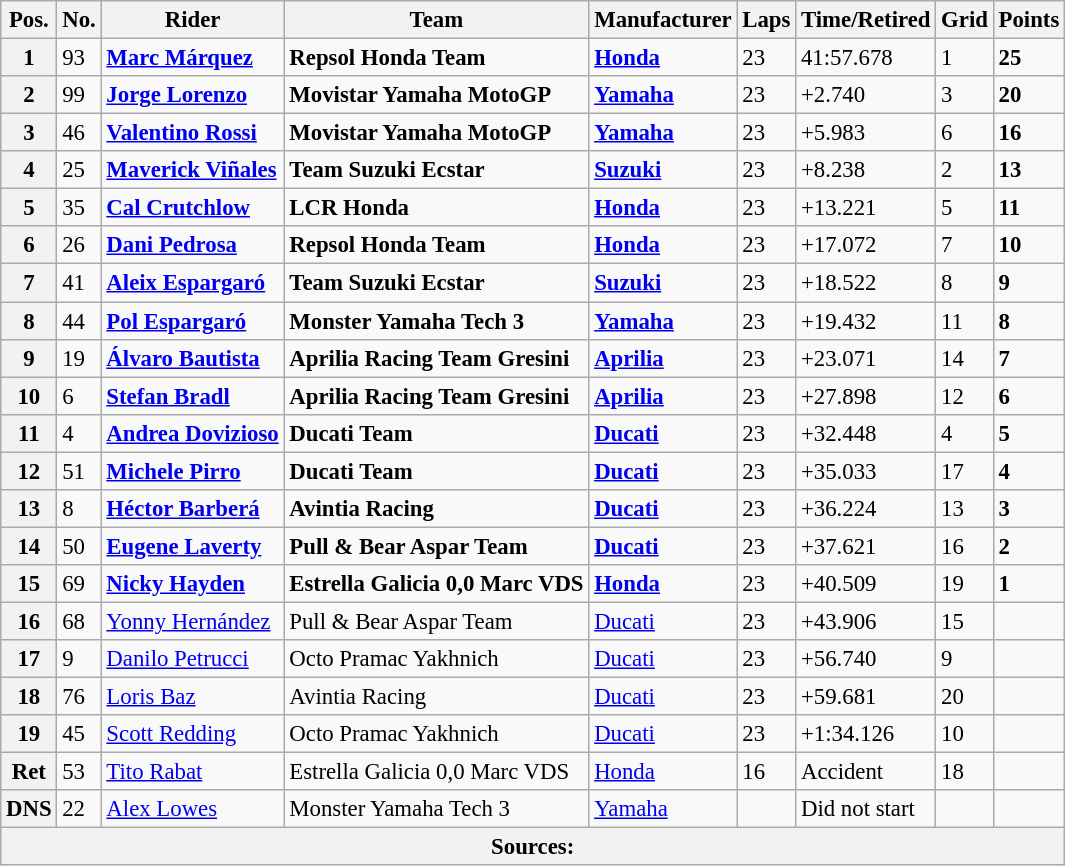<table class="wikitable" style="font-size: 95%;">
<tr>
<th>Pos.</th>
<th>No.</th>
<th>Rider</th>
<th>Team</th>
<th>Manufacturer</th>
<th>Laps</th>
<th>Time/Retired</th>
<th>Grid</th>
<th>Points</th>
</tr>
<tr>
<th>1</th>
<td>93</td>
<td> <strong><a href='#'>Marc Márquez</a></strong></td>
<td><strong>Repsol Honda Team</strong></td>
<td><strong><a href='#'>Honda</a></strong></td>
<td>23</td>
<td>41:57.678</td>
<td>1</td>
<td><strong>25</strong></td>
</tr>
<tr>
<th>2</th>
<td>99</td>
<td> <strong><a href='#'>Jorge Lorenzo</a></strong></td>
<td><strong>Movistar Yamaha MotoGP</strong></td>
<td><strong><a href='#'>Yamaha</a></strong></td>
<td>23</td>
<td>+2.740</td>
<td>3</td>
<td><strong>20</strong></td>
</tr>
<tr>
<th>3</th>
<td>46</td>
<td> <strong><a href='#'>Valentino Rossi</a></strong></td>
<td><strong>Movistar Yamaha MotoGP</strong></td>
<td><strong><a href='#'>Yamaha</a></strong></td>
<td>23</td>
<td>+5.983</td>
<td>6</td>
<td><strong>16</strong></td>
</tr>
<tr>
<th>4</th>
<td>25</td>
<td> <strong><a href='#'>Maverick Viñales</a></strong></td>
<td><strong>Team Suzuki Ecstar</strong></td>
<td><strong><a href='#'>Suzuki</a></strong></td>
<td>23</td>
<td>+8.238</td>
<td>2</td>
<td><strong>13</strong></td>
</tr>
<tr>
<th>5</th>
<td>35</td>
<td> <strong><a href='#'>Cal Crutchlow</a></strong></td>
<td><strong>LCR Honda</strong></td>
<td><strong><a href='#'>Honda</a></strong></td>
<td>23</td>
<td>+13.221</td>
<td>5</td>
<td><strong>11</strong></td>
</tr>
<tr>
<th>6</th>
<td>26</td>
<td> <strong><a href='#'>Dani Pedrosa</a></strong></td>
<td><strong>Repsol Honda Team</strong></td>
<td><strong><a href='#'>Honda</a></strong></td>
<td>23</td>
<td>+17.072</td>
<td>7</td>
<td><strong>10</strong></td>
</tr>
<tr>
<th>7</th>
<td>41</td>
<td> <strong><a href='#'>Aleix Espargaró</a></strong></td>
<td><strong>Team Suzuki Ecstar</strong></td>
<td><strong><a href='#'>Suzuki</a></strong></td>
<td>23</td>
<td>+18.522</td>
<td>8</td>
<td><strong>9</strong></td>
</tr>
<tr>
<th>8</th>
<td>44</td>
<td> <strong><a href='#'>Pol Espargaró</a></strong></td>
<td><strong>Monster Yamaha Tech 3</strong></td>
<td><strong><a href='#'>Yamaha</a></strong></td>
<td>23</td>
<td>+19.432</td>
<td>11</td>
<td><strong>8</strong></td>
</tr>
<tr>
<th>9</th>
<td>19</td>
<td> <strong><a href='#'>Álvaro Bautista</a></strong></td>
<td><strong>Aprilia Racing Team Gresini</strong></td>
<td><strong><a href='#'>Aprilia</a></strong></td>
<td>23</td>
<td>+23.071</td>
<td>14</td>
<td><strong>7</strong></td>
</tr>
<tr>
<th>10</th>
<td>6</td>
<td> <strong><a href='#'>Stefan Bradl</a></strong></td>
<td><strong>Aprilia Racing Team Gresini</strong></td>
<td><strong><a href='#'>Aprilia</a></strong></td>
<td>23</td>
<td>+27.898</td>
<td>12</td>
<td><strong>6</strong></td>
</tr>
<tr>
<th>11</th>
<td>4</td>
<td> <strong><a href='#'>Andrea Dovizioso</a></strong></td>
<td><strong>Ducati Team</strong></td>
<td><strong><a href='#'>Ducati</a></strong></td>
<td>23</td>
<td>+32.448</td>
<td>4</td>
<td><strong>5</strong></td>
</tr>
<tr>
<th>12</th>
<td>51</td>
<td> <strong><a href='#'>Michele Pirro</a></strong></td>
<td><strong>Ducati Team</strong></td>
<td><strong><a href='#'>Ducati</a></strong></td>
<td>23</td>
<td>+35.033</td>
<td>17</td>
<td><strong>4</strong></td>
</tr>
<tr>
<th>13</th>
<td>8</td>
<td> <strong><a href='#'>Héctor Barberá</a></strong></td>
<td><strong>Avintia Racing</strong></td>
<td><strong><a href='#'>Ducati</a></strong></td>
<td>23</td>
<td>+36.224</td>
<td>13</td>
<td><strong>3</strong></td>
</tr>
<tr>
<th>14</th>
<td>50</td>
<td> <strong><a href='#'>Eugene Laverty</a></strong></td>
<td><strong>Pull & Bear Aspar Team</strong></td>
<td><strong><a href='#'>Ducati</a></strong></td>
<td>23</td>
<td>+37.621</td>
<td>16</td>
<td><strong>2</strong></td>
</tr>
<tr>
<th>15</th>
<td>69</td>
<td> <strong><a href='#'>Nicky Hayden</a></strong></td>
<td><strong>Estrella Galicia 0,0 Marc VDS</strong></td>
<td><strong><a href='#'>Honda</a></strong></td>
<td>23</td>
<td>+40.509</td>
<td>19</td>
<td><strong>1</strong></td>
</tr>
<tr>
<th>16</th>
<td>68</td>
<td> <a href='#'>Yonny Hernández</a></td>
<td>Pull & Bear Aspar Team</td>
<td><a href='#'>Ducati</a></td>
<td>23</td>
<td>+43.906</td>
<td>15</td>
<td></td>
</tr>
<tr>
<th>17</th>
<td>9</td>
<td> <a href='#'>Danilo Petrucci</a></td>
<td>Octo Pramac Yakhnich</td>
<td><a href='#'>Ducati</a></td>
<td>23</td>
<td>+56.740</td>
<td>9</td>
<td></td>
</tr>
<tr>
<th>18</th>
<td>76</td>
<td> <a href='#'>Loris Baz</a></td>
<td>Avintia Racing</td>
<td><a href='#'>Ducati</a></td>
<td>23</td>
<td>+59.681</td>
<td>20</td>
<td></td>
</tr>
<tr>
<th>19</th>
<td>45</td>
<td> <a href='#'>Scott Redding</a></td>
<td>Octo Pramac Yakhnich</td>
<td><a href='#'>Ducati</a></td>
<td>23</td>
<td>+1:34.126</td>
<td>10</td>
<td></td>
</tr>
<tr>
<th>Ret</th>
<td>53</td>
<td> <a href='#'>Tito Rabat</a></td>
<td>Estrella Galicia 0,0 Marc VDS</td>
<td><a href='#'>Honda</a></td>
<td>16</td>
<td>Accident</td>
<td>18</td>
<td></td>
</tr>
<tr>
<th>DNS</th>
<td>22</td>
<td> <a href='#'>Alex Lowes</a></td>
<td>Monster Yamaha Tech 3</td>
<td><a href='#'>Yamaha</a></td>
<td></td>
<td>Did not start</td>
<td></td>
<td></td>
</tr>
<tr>
<th colspan=9>Sources: </th>
</tr>
</table>
